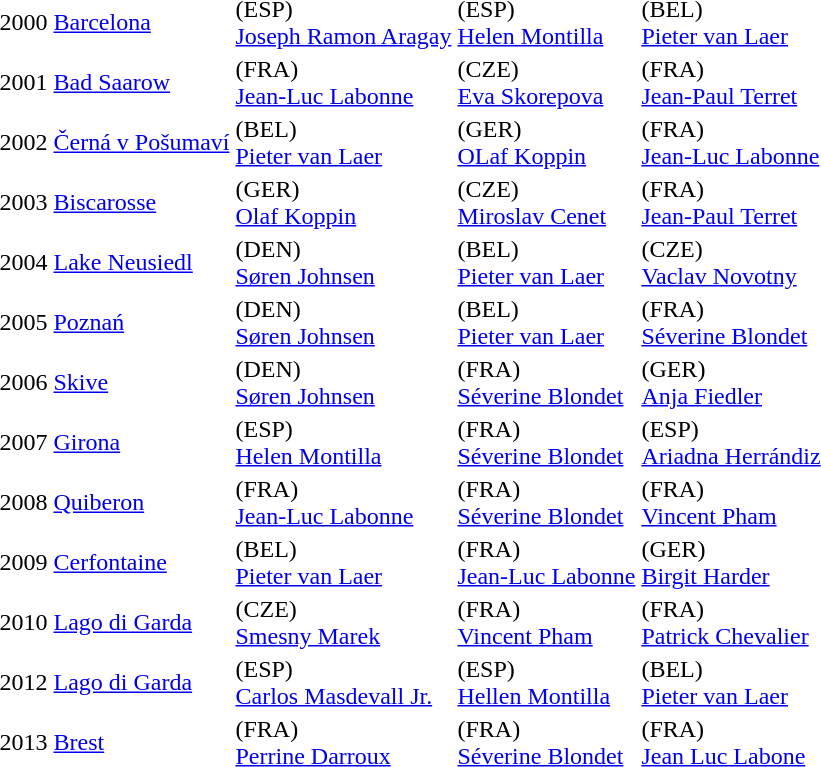<table>
<tr>
<td>2000 <a href='#'>Barcelona</a></td>
<td> (ESP)<br><a href='#'>Joseph Ramon Aragay</a> </td>
<td> (ESP)<br><a href='#'>Helen Montilla</a> </td>
<td> (BEL)<br><a href='#'>Pieter van Laer</a> </td>
</tr>
<tr>
<td>2001 <a href='#'>Bad Saarow</a></td>
<td> (FRA)<br><a href='#'>Jean-Luc Labonne</a> </td>
<td> (CZE)<br><a href='#'>Eva Skorepova</a> </td>
<td> (FRA)<br><a href='#'>Jean-Paul Terret</a> </td>
</tr>
<tr>
<td>2002 <a href='#'>Černá v Pošumaví</a></td>
<td> (BEL)<br><a href='#'>Pieter van Laer</a> </td>
<td> (GER)<br><a href='#'>OLaf Koppin</a> </td>
<td> (FRA)<br><a href='#'>Jean-Luc Labonne</a> </td>
</tr>
<tr>
<td>2003 <a href='#'>Biscarosse</a></td>
<td> (GER)<br><a href='#'>Olaf Koppin</a> </td>
<td> (CZE)<br><a href='#'>Miroslav Cenet</a> </td>
<td> (FRA)<br><a href='#'>Jean-Paul Terret</a> </td>
</tr>
<tr>
<td>2004 <a href='#'>Lake Neusiedl</a></td>
<td> (DEN)<br><a href='#'>Søren Johnsen</a> </td>
<td> (BEL)<br><a href='#'>Pieter van Laer</a> </td>
<td> (CZE)<br><a href='#'>Vaclav Novotny</a> </td>
</tr>
<tr>
<td>2005 <a href='#'>Poznań</a></td>
<td> (DEN)<br><a href='#'>Søren Johnsen</a> </td>
<td> (BEL)<br><a href='#'>Pieter van Laer</a> </td>
<td> (FRA)<br><a href='#'>Séverine Blondet</a> </td>
</tr>
<tr>
<td>2006 <a href='#'>Skive</a></td>
<td> (DEN)<br><a href='#'>Søren Johnsen</a>  </td>
<td> (FRA)<br><a href='#'>Séverine Blondet</a> </td>
<td> (GER)<br><a href='#'>Anja Fiedler</a> </td>
</tr>
<tr>
<td>2007 <a href='#'>Girona</a></td>
<td> (ESP)<br><a href='#'>Helen Montilla</a> </td>
<td> (FRA)<br><a href='#'>Séverine Blondet</a> </td>
<td> (ESP)<br><a href='#'>Ariadna Herrándiz</a> </td>
</tr>
<tr>
<td>2008 <a href='#'>Quiberon</a></td>
<td> (FRA)<br><a href='#'>Jean-Luc Labonne</a> </td>
<td> (FRA)<br><a href='#'>Séverine Blondet</a> </td>
<td> (FRA)<br><a href='#'>Vincent Pham</a> </td>
</tr>
<tr>
<td>2009 <a href='#'>Cerfontaine</a></td>
<td> (BEL)<br><a href='#'>Pieter van Laer</a> </td>
<td> (FRA)<br><a href='#'>Jean-Luc Labonne</a> </td>
<td> (GER)<br><a href='#'>Birgit Harder</a> </td>
</tr>
<tr>
<td>2010 <a href='#'>Lago di Garda</a></td>
<td> (CZE)<br><a href='#'>Smesny Marek</a> </td>
<td> (FRA)<br><a href='#'>Vincent Pham</a> </td>
<td> (FRA)<br><a href='#'>Patrick Chevalier</a> </td>
</tr>
<tr>
<td>2012 <a href='#'>Lago di Garda</a></td>
<td> (ESP)<br><a href='#'>Carlos Masdevall Jr.</a> </td>
<td> (ESP)<br><a href='#'>Hellen Montilla</a> </td>
<td> (BEL)<br><a href='#'>Pieter van Laer</a> </td>
</tr>
<tr>
<td>2013 <a href='#'>Brest</a></td>
<td> (FRA)<br><a href='#'>Perrine Darroux</a> </td>
<td> (FRA)<br><a href='#'>Séverine Blondet</a> </td>
<td> (FRA)<br><a href='#'>Jean Luc Labone</a> </td>
</tr>
<tr>
</tr>
</table>
